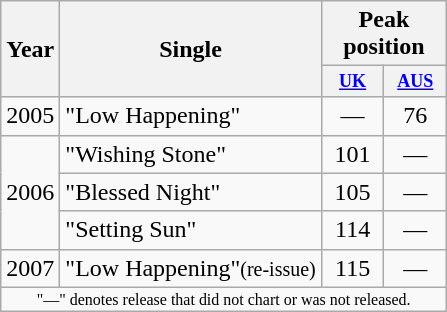<table class="wikitable" style="text-align:center;">
<tr>
<th rowspan="2">Year</th>
<th rowspan="2">Single</th>
<th colspan="2">Peak position</th>
</tr>
<tr>
<th style="width:3em;font-size:75%;"><a href='#'>UK</a><br></th>
<th style="width:3em;font-size:75%;"><a href='#'>AUS</a><br></th>
</tr>
<tr>
<td>2005</td>
<td align="left">"Low Happening"</td>
<td>—</td>
<td>76</td>
</tr>
<tr>
<td rowspan="3">2006</td>
<td align="left">"Wishing Stone"</td>
<td>101</td>
<td>—</td>
</tr>
<tr>
<td align="left">"Blessed Night"</td>
<td>105</td>
<td>—</td>
</tr>
<tr>
<td align="left">"Setting Sun"</td>
<td>114</td>
<td>—</td>
</tr>
<tr>
<td>2007</td>
<td align="left">"Low Happening"<small>(re-issue)</small></td>
<td>115</td>
<td>—</td>
</tr>
<tr>
<td colspan="4" style="font-size: 8pt">"—" denotes release that did not chart or was not released.</td>
</tr>
</table>
